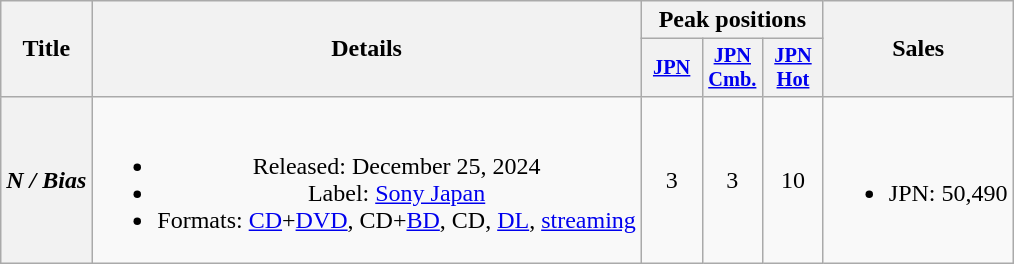<table class="wikitable plainrowheaders" style="text-align:center">
<tr>
<th scope="col" rowspan="2">Title</th>
<th scope="col" rowspan="2">Details</th>
<th scope="col" colspan="3">Peak positions</th>
<th scope="col" rowspan="2">Sales</th>
</tr>
<tr>
<th scope="col" style="width:2.5em;font-size:85%"><a href='#'>JPN</a><br></th>
<th scope="col" style="width:2.5em;font-size:85%"><a href='#'>JPN<br>Cmb.</a><br></th>
<th scope="col" style="width:2.5em;font-size:85%"><a href='#'>JPN<br>Hot</a><br></th>
</tr>
<tr>
<th scope="row"><em>N / Bias</em></th>
<td><br><ul><li>Released: December 25, 2024</li><li>Label: <a href='#'>Sony Japan</a></li><li>Formats: <a href='#'>CD</a>+<a href='#'>DVD</a>, CD+<a href='#'>BD</a>, CD, <a href='#'>DL</a>, <a href='#'>streaming</a></li></ul></td>
<td>3</td>
<td>3</td>
<td>10</td>
<td><br><ul><li>JPN: 50,490</li></ul></td>
</tr>
</table>
